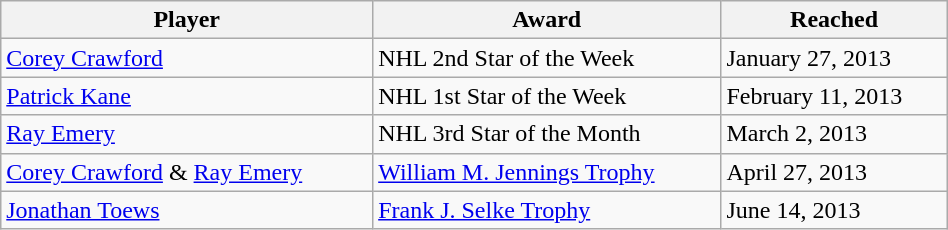<table class="wikitable"  style="width:50%;">
<tr>
<th>Player</th>
<th>Award</th>
<th>Reached</th>
</tr>
<tr>
<td><a href='#'>Corey Crawford</a></td>
<td>NHL 2nd Star of the Week</td>
<td>January 27, 2013</td>
</tr>
<tr>
<td><a href='#'>Patrick Kane</a></td>
<td>NHL 1st Star of the Week</td>
<td>February 11, 2013</td>
</tr>
<tr>
<td><a href='#'>Ray Emery</a></td>
<td>NHL 3rd Star of the Month</td>
<td>March 2, 2013</td>
</tr>
<tr>
<td><a href='#'>Corey Crawford</a> & <a href='#'>Ray Emery</a></td>
<td><a href='#'>William M. Jennings Trophy</a></td>
<td>April 27, 2013</td>
</tr>
<tr>
<td><a href='#'>Jonathan Toews</a></td>
<td><a href='#'>Frank J. Selke Trophy</a></td>
<td>June 14, 2013</td>
</tr>
</table>
